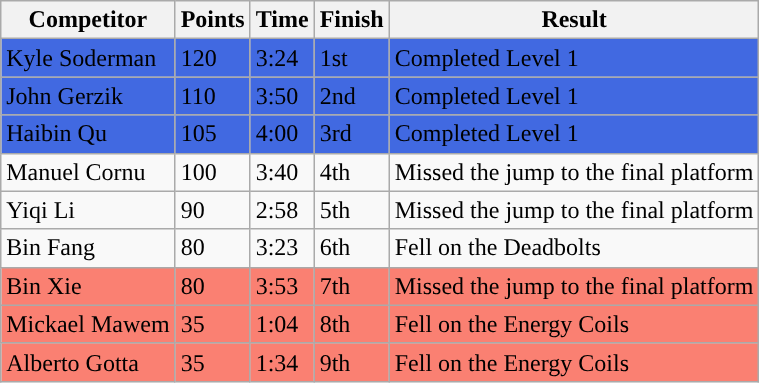<table class="wikitable sortable">
<tr>
<th nowrap="nowrap">Competitor</th>
<th>Points</th>
<th>Time</th>
<th>Finish</th>
<th>Result</th>
</tr>
<tr style="background:royalblue;">
<td>Kyle Soderman</td>
<td>120</td>
<td>3:24</td>
<td>1st</td>
<td>Completed Level 1</td>
</tr>
<tr style="background:royalblue;">
<td>John Gerzik</td>
<td>110</td>
<td>3:50</td>
<td>2nd</td>
<td>Completed Level 1</td>
</tr>
<tr style="background:royalblue;">
<td> Haibin Qu</td>
<td>105</td>
<td>4:00</td>
<td>3rd</td>
<td>Completed Level 1</td>
</tr>
<tr>
<td> Manuel Cornu</td>
<td>100</td>
<td>3:40</td>
<td>4th</td>
<td>Missed the jump to the final platform</td>
</tr>
<tr>
<td> Yiqi Li</td>
<td>90</td>
<td>2:58</td>
<td>5th</td>
<td>Missed the jump to the final platform</td>
</tr>
<tr>
<td> Bin Fang</td>
<td>80</td>
<td>3:23</td>
<td>6th</td>
<td>Fell on the Deadbolts</td>
</tr>
<tr style="background-color:#fa8072;">
<td> Bin Xie</td>
<td>80</td>
<td>3:53</td>
<td>7th</td>
<td>Missed the jump to the final platform</td>
</tr>
<tr style="background-color:#fa8072;">
<td> Mickael Mawem</td>
<td>35</td>
<td>1:04</td>
<td>8th</td>
<td>Fell on the Energy Coils</td>
</tr>
<tr style="background-color:#fa8072">
<td> Alberto Gotta</td>
<td>35</td>
<td>1:34</td>
<td>9th</td>
<td>Fell on the Energy Coils</td>
</tr>
</table>
